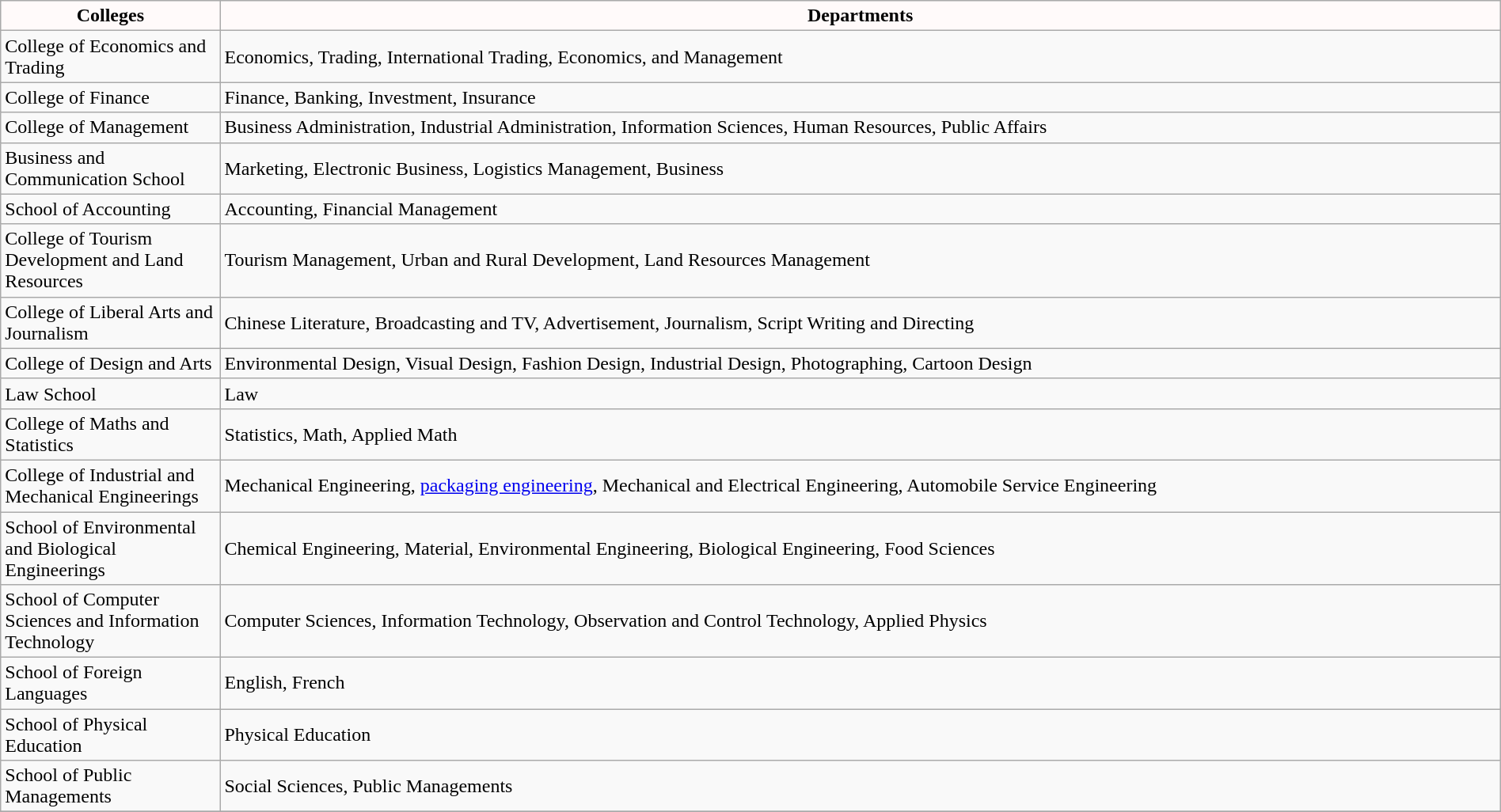<table class="wikitable" width="100%">
<tr style="background:snow; color:black" align=center>
<td style="width:12%"><strong>Colleges</strong></td>
<td style="width:70%"><strong>Departments</strong></td>
</tr>
<tr>
<td>College of Economics and Trading</td>
<td>Economics, Trading, International Trading, Economics, and Management</td>
</tr>
<tr>
<td>College of Finance</td>
<td>Finance, Banking, Investment, Insurance</td>
</tr>
<tr>
<td>College of Management</td>
<td>Business Administration, Industrial Administration, Information Sciences, Human Resources, Public Affairs</td>
</tr>
<tr>
<td>Business and Communication School</td>
<td>Marketing, Electronic Business, Logistics Management, Business</td>
</tr>
<tr>
<td>School of Accounting</td>
<td>Accounting, Financial Management</td>
</tr>
<tr>
<td>College of Tourism Development and Land Resources</td>
<td>Tourism Management, Urban and Rural Development, Land Resources Management</td>
</tr>
<tr>
<td>College of Liberal Arts and Journalism</td>
<td>Chinese Literature, Broadcasting and TV, Advertisement, Journalism, Script Writing and Directing</td>
</tr>
<tr>
<td>College of Design and Arts</td>
<td>Environmental Design, Visual Design, Fashion Design, Industrial Design, Photographing, Cartoon Design</td>
</tr>
<tr>
<td>Law School</td>
<td>Law</td>
</tr>
<tr>
<td>College of Maths and Statistics</td>
<td>Statistics, Math, Applied Math</td>
</tr>
<tr>
<td>College of Industrial and Mechanical Engineerings</td>
<td>Mechanical Engineering, <a href='#'>packaging engineering</a>, Mechanical and Electrical Engineering, Automobile Service Engineering</td>
</tr>
<tr>
<td>School of Environmental and Biological Engineerings</td>
<td>Chemical Engineering, Material, Environmental Engineering, Biological Engineering, Food Sciences</td>
</tr>
<tr>
<td>School of Computer Sciences and Information Technology</td>
<td>Computer Sciences, Information Technology, Observation and Control Technology, Applied Physics</td>
</tr>
<tr>
<td>School of Foreign Languages</td>
<td>English, French</td>
</tr>
<tr>
<td>School of Physical Education</td>
<td>Physical Education</td>
</tr>
<tr>
<td>School of Public Managements</td>
<td>Social Sciences, Public Managements</td>
</tr>
<tr>
</tr>
</table>
